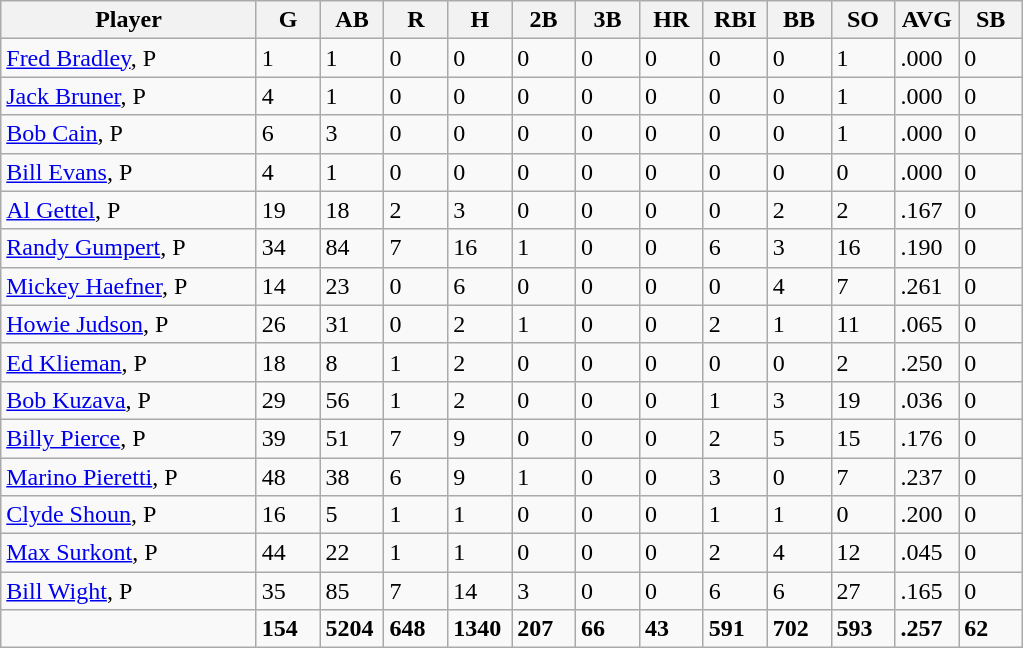<table class="wikitable sortable">
<tr>
<th width="24%">Player</th>
<th width="6%">G</th>
<th width="6%">AB</th>
<th width="6%">R</th>
<th width="6%">H</th>
<th width="6%">2B</th>
<th width="6%">3B</th>
<th width="6%">HR</th>
<th width="6%">RBI</th>
<th width="6%">BB</th>
<th width="6%">SO</th>
<th width="6%">AVG</th>
<th width="6%">SB</th>
</tr>
<tr>
<td><a href='#'>Fred Bradley</a>, P</td>
<td>1</td>
<td>1</td>
<td>0</td>
<td>0</td>
<td>0</td>
<td>0</td>
<td>0</td>
<td>0</td>
<td>0</td>
<td>1</td>
<td>.000</td>
<td>0</td>
</tr>
<tr>
<td><a href='#'>Jack Bruner</a>, P</td>
<td>4</td>
<td>1</td>
<td>0</td>
<td>0</td>
<td>0</td>
<td>0</td>
<td>0</td>
<td>0</td>
<td>0</td>
<td>1</td>
<td>.000</td>
<td>0</td>
</tr>
<tr>
<td><a href='#'>Bob Cain</a>, P</td>
<td>6</td>
<td>3</td>
<td>0</td>
<td>0</td>
<td>0</td>
<td>0</td>
<td>0</td>
<td>0</td>
<td>0</td>
<td>1</td>
<td>.000</td>
<td>0</td>
</tr>
<tr>
<td><a href='#'>Bill Evans</a>, P</td>
<td>4</td>
<td>1</td>
<td>0</td>
<td>0</td>
<td>0</td>
<td>0</td>
<td>0</td>
<td>0</td>
<td>0</td>
<td>0</td>
<td>.000</td>
<td>0</td>
</tr>
<tr>
<td><a href='#'>Al Gettel</a>, P</td>
<td>19</td>
<td>18</td>
<td>2</td>
<td>3</td>
<td>0</td>
<td>0</td>
<td>0</td>
<td>0</td>
<td>2</td>
<td>2</td>
<td>.167</td>
<td>0</td>
</tr>
<tr>
<td><a href='#'>Randy Gumpert</a>, P</td>
<td>34</td>
<td>84</td>
<td>7</td>
<td>16</td>
<td>1</td>
<td>0</td>
<td>0</td>
<td>6</td>
<td>3</td>
<td>16</td>
<td>.190</td>
<td>0</td>
</tr>
<tr>
<td><a href='#'>Mickey Haefner</a>, P</td>
<td>14</td>
<td>23</td>
<td>0</td>
<td>6</td>
<td>0</td>
<td>0</td>
<td>0</td>
<td>0</td>
<td>4</td>
<td>7</td>
<td>.261</td>
<td>0</td>
</tr>
<tr>
<td><a href='#'>Howie Judson</a>, P</td>
<td>26</td>
<td>31</td>
<td>0</td>
<td>2</td>
<td>1</td>
<td>0</td>
<td>0</td>
<td>2</td>
<td>1</td>
<td>11</td>
<td>.065</td>
<td>0</td>
</tr>
<tr>
<td><a href='#'>Ed Klieman</a>, P</td>
<td>18</td>
<td>8</td>
<td>1</td>
<td>2</td>
<td>0</td>
<td>0</td>
<td>0</td>
<td>0</td>
<td>0</td>
<td>2</td>
<td>.250</td>
<td>0</td>
</tr>
<tr>
<td><a href='#'>Bob Kuzava</a>, P</td>
<td>29</td>
<td>56</td>
<td>1</td>
<td>2</td>
<td>0</td>
<td>0</td>
<td>0</td>
<td>1</td>
<td>3</td>
<td>19</td>
<td>.036</td>
<td>0</td>
</tr>
<tr>
<td><a href='#'>Billy Pierce</a>, P</td>
<td>39</td>
<td>51</td>
<td>7</td>
<td>9</td>
<td>0</td>
<td>0</td>
<td>0</td>
<td>2</td>
<td>5</td>
<td>15</td>
<td>.176</td>
<td>0</td>
</tr>
<tr>
<td><a href='#'>Marino Pieretti</a>, P</td>
<td>48</td>
<td>38</td>
<td>6</td>
<td>9</td>
<td>1</td>
<td>0</td>
<td>0</td>
<td>3</td>
<td>0</td>
<td>7</td>
<td>.237</td>
<td>0</td>
</tr>
<tr>
<td><a href='#'>Clyde Shoun</a>, P</td>
<td>16</td>
<td>5</td>
<td>1</td>
<td>1</td>
<td>0</td>
<td>0</td>
<td>0</td>
<td>1</td>
<td>1</td>
<td>0</td>
<td>.200</td>
<td>0</td>
</tr>
<tr>
<td><a href='#'>Max Surkont</a>, P</td>
<td>44</td>
<td>22</td>
<td>1</td>
<td>1</td>
<td>0</td>
<td>0</td>
<td>0</td>
<td>2</td>
<td>4</td>
<td>12</td>
<td>.045</td>
<td>0</td>
</tr>
<tr>
<td><a href='#'>Bill Wight</a>, P</td>
<td>35</td>
<td>85</td>
<td>7</td>
<td>14</td>
<td>3</td>
<td>0</td>
<td>0</td>
<td>6</td>
<td>6</td>
<td>27</td>
<td>.165</td>
<td>0</td>
</tr>
<tr class="sortbottom">
<td></td>
<td><strong>154</strong></td>
<td><strong>5204</strong></td>
<td><strong>648</strong></td>
<td><strong>1340</strong></td>
<td><strong>207</strong></td>
<td><strong>66</strong></td>
<td><strong>43</strong></td>
<td><strong>591</strong></td>
<td><strong>702</strong></td>
<td><strong>593</strong></td>
<td><strong>.257</strong></td>
<td><strong>62</strong></td>
</tr>
</table>
